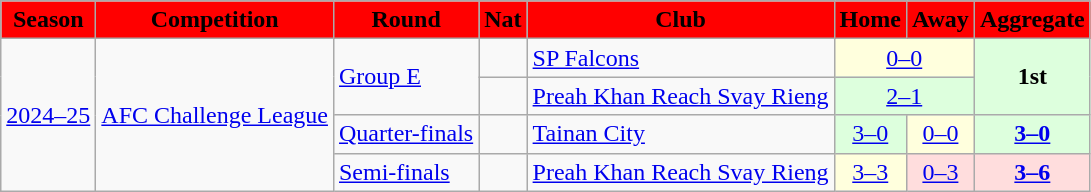<table class="wikitable">
<tr>
<th style="background:#ff0000"><span> Season</span></th>
<th style="background:#ff0000"><span> Competition</span></th>
<th style="background:#ff0000"><span> Round</span></th>
<th style="background:#ff0000"><span> Nat</span></th>
<th style="background:#ff0000"><span> Club</span></th>
<th style="background:#ff0000"><span> Home</span></th>
<th style="background:#ff0000"><span> Away</span></th>
<th style="background:#ff0000"><span> Aggregate</span></th>
</tr>
<tr>
<td rowspan="4"><a href='#'>2024–25</a></td>
<td rowspan="4"><a href='#'>AFC Challenge League</a></td>
<td rowspan="2"><a href='#'>Group E</a></td>
<td></td>
<td><a href='#'>SP Falcons</a></td>
<td colspan=2; style="text-align:center; background:#ffffdd;"="text-align:center;"><a href='#'>0–0</a></td>
<td rowspan=2; style="text-align:center; background:#ddffdd;"><strong>1st</strong></td>
</tr>
<tr>
<td></td>
<td><a href='#'>Preah Khan Reach Svay Rieng</a></td>
<td colspan=2; style="text-align:center; background:#ddffdd;"="text-align:center;"><a href='#'>2–1</a></td>
</tr>
<tr>
<td><a href='#'>Quarter-finals</a></td>
<td></td>
<td><a href='#'>Tainan City</a></td>
<td style="text-align:center; background:#ddffdd;"="text-align:center;"><a href='#'>3–0</a></td>
<td style="text-align:center; background:#ffffdd;"="text-align:center;"><a href='#'>0–0</a></td>
<td style="text-align:center; background:#ddffdd;"="text-align:center;"><a href='#'><strong>3–0</strong></a></td>
</tr>
<tr>
<td><a href='#'>Semi-finals</a></td>
<td></td>
<td><a href='#'>Preah Khan Reach Svay Rieng</a></td>
<td style="text-align:center; background:#ffffdd;"="text-align:center;"><a href='#'>3–3</a></td>
<td style="text-align:center;background:#ffdddd; "="text-align:center;"><a href='#'>0–3</a></td>
<td style="text-align:center; background:#ffdddd;"="text-align:center;"><a href='#'><strong>3–6</strong></a></td>
</tr>
</table>
